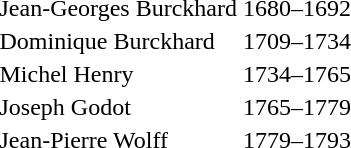<table>
<tr>
<td>Jean-Georges Burckhard</td>
<td>1680–1692</td>
</tr>
<tr>
<td>Dominique Burckhard</td>
<td>1709–1734</td>
</tr>
<tr>
<td>Michel Henry</td>
<td>1734–1765</td>
</tr>
<tr>
<td>Joseph Godot</td>
<td>1765–1779</td>
</tr>
<tr>
<td>Jean-Pierre Wolff</td>
<td>1779–1793</td>
</tr>
</table>
